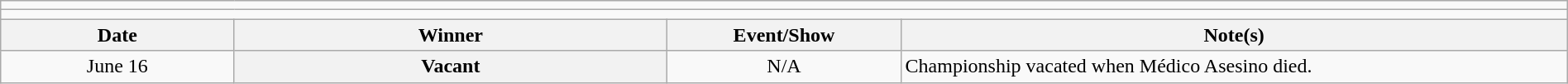<table class="wikitable" style="text-align:center; width:100%;">
<tr>
<td colspan=5></td>
</tr>
<tr>
<td colspan=5><strong></strong></td>
</tr>
<tr>
<th width=14%>Date</th>
<th width=26%>Winner</th>
<th width=14%>Event/Show</th>
<th width=40%>Note(s)</th>
</tr>
<tr>
<td>June 16</td>
<th>Vacant</th>
<td>N/A</td>
<td align=left>Championship vacated when Médico Asesino died.</td>
</tr>
</table>
